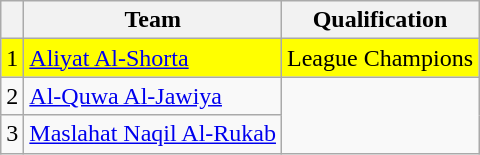<table class="wikitable" style="text-align: center">
<tr>
<th><strong></strong></th>
<th><strong>Team</strong></th>
<th><strong>Qualification</strong></th>
</tr>
<tr>
<td style="background:#FFFF00">1</td>
<td style="background:#FFFF00;text-align: left"><a href='#'>Aliyat Al-Shorta</a></td>
<td style="background:#FFFF00">League Champions</td>
</tr>
<tr>
<td>2</td>
<td style="text-align: left"><a href='#'>Al-Quwa Al-Jawiya</a></td>
</tr>
<tr>
<td>3</td>
<td style="text-align: left"><a href='#'>Maslahat Naqil Al-Rukab</a></td>
</tr>
</table>
